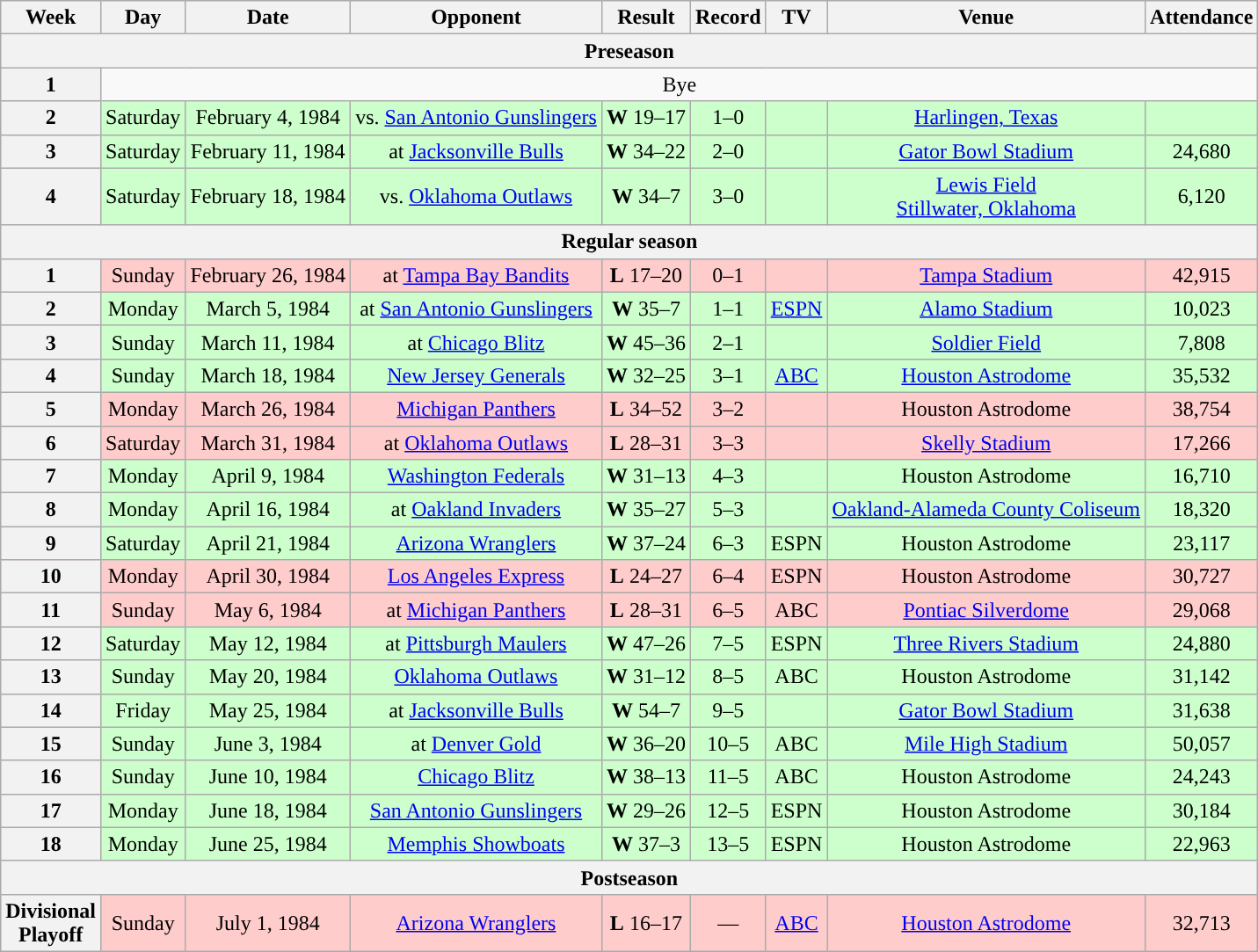<table class="wikitable" style="text-align:center">
<tr>
<th>Week</th>
<th>Day</th>
<th>Date</th>
<th>Opponent</th>
<th>Result</th>
<th>Record</th>
<th>TV</th>
<th>Venue</th>
<th>Attendance</th>
</tr>
<tr>
<th colspan="9">Preseason</th>
</tr>
<tr>
<th>1</th>
<td colspan=8>Bye</td>
</tr>
<tr style="background:#cfc">
<th>2</th>
<td>Saturday</td>
<td>February 4, 1984</td>
<td>vs. <a href='#'>San Antonio Gunslingers</a></td>
<td><strong>W</strong> 19–17</td>
<td>1–0</td>
<td></td>
<td><a href='#'>Harlingen, Texas</a></td>
<td></td>
</tr>
<tr style="background:#cfc">
<th>3</th>
<td>Saturday</td>
<td>February 11, 1984</td>
<td>at <a href='#'>Jacksonville Bulls</a></td>
<td><strong>W</strong> 34–22</td>
<td>2–0</td>
<td></td>
<td><a href='#'>Gator Bowl Stadium</a></td>
<td>24,680</td>
</tr>
<tr style="background:#cfc">
<th>4</th>
<td>Saturday</td>
<td>February 18, 1984</td>
<td>vs. <a href='#'>Oklahoma Outlaws</a></td>
<td><strong>W</strong> 34–7</td>
<td>3–0</td>
<td></td>
<td><a href='#'>Lewis Field</a><br><a href='#'>Stillwater, Oklahoma</a></td>
<td>6,120</td>
</tr>
<tr>
<th colspan="9">Regular season</th>
</tr>
<tr style="background:#fcc">
<th>1</th>
<td>Sunday</td>
<td>February 26, 1984</td>
<td>at <a href='#'>Tampa Bay Bandits</a></td>
<td><strong>L</strong> 17–20</td>
<td>0–1</td>
<td></td>
<td><a href='#'>Tampa Stadium</a></td>
<td>42,915</td>
</tr>
<tr style="background:#cfc">
<th>2</th>
<td>Monday</td>
<td>March 5, 1984</td>
<td>at <a href='#'>San Antonio Gunslingers</a></td>
<td><strong>W</strong> 35–7</td>
<td>1–1</td>
<td><a href='#'>ESPN</a></td>
<td><a href='#'>Alamo Stadium</a></td>
<td>10,023</td>
</tr>
<tr style="background:#cfc">
<th>3</th>
<td>Sunday</td>
<td>March 11, 1984</td>
<td>at <a href='#'>Chicago Blitz</a></td>
<td><strong>W</strong> 45–36</td>
<td>2–1</td>
<td></td>
<td><a href='#'>Soldier Field</a></td>
<td>7,808</td>
</tr>
<tr style="background:#cfc">
<th>4</th>
<td>Sunday</td>
<td>March 18, 1984</td>
<td><a href='#'>New Jersey Generals</a></td>
<td><strong>W</strong> 32–25</td>
<td>3–1</td>
<td><a href='#'>ABC</a></td>
<td><a href='#'>Houston Astrodome</a></td>
<td>35,532</td>
</tr>
<tr style="background:#fcc">
<th>5</th>
<td>Monday</td>
<td>March 26, 1984</td>
<td><a href='#'>Michigan Panthers</a></td>
<td><strong>L</strong> 34–52</td>
<td>3–2</td>
<td></td>
<td>Houston Astrodome</td>
<td>38,754</td>
</tr>
<tr style="background:#fcc">
<th>6</th>
<td>Saturday</td>
<td>March 31, 1984</td>
<td>at <a href='#'>Oklahoma Outlaws</a></td>
<td><strong>L</strong> 28–31 </td>
<td>3–3</td>
<td></td>
<td><a href='#'>Skelly Stadium</a></td>
<td>17,266</td>
</tr>
<tr style="background:#cfc">
<th>7</th>
<td>Monday</td>
<td>April 9, 1984</td>
<td><a href='#'>Washington Federals</a></td>
<td><strong>W</strong> 31–13</td>
<td>4–3</td>
<td></td>
<td>Houston Astrodome</td>
<td>16,710</td>
</tr>
<tr style="background:#cfc">
<th>8</th>
<td>Monday</td>
<td>April 16, 1984</td>
<td>at <a href='#'>Oakland Invaders</a></td>
<td><strong>W</strong> 35–27</td>
<td>5–3</td>
<td></td>
<td><a href='#'>Oakland-Alameda County Coliseum</a></td>
<td>18,320</td>
</tr>
<tr style="background:#cfc">
<th>9</th>
<td>Saturday</td>
<td>April 21, 1984</td>
<td><a href='#'>Arizona Wranglers</a></td>
<td><strong>W</strong> 37–24</td>
<td>6–3</td>
<td>ESPN</td>
<td>Houston Astrodome</td>
<td>23,117</td>
</tr>
<tr style="background:#fcc">
<th>10</th>
<td>Monday</td>
<td>April 30, 1984</td>
<td><a href='#'>Los Angeles Express</a></td>
<td><strong>L</strong> 24–27 </td>
<td>6–4</td>
<td>ESPN</td>
<td>Houston Astrodome</td>
<td>30,727</td>
</tr>
<tr style="background:#fcc">
<th>11</th>
<td>Sunday</td>
<td>May 6, 1984</td>
<td>at <a href='#'>Michigan Panthers</a></td>
<td><strong>L</strong> 28–31 </td>
<td>6–5</td>
<td>ABC</td>
<td><a href='#'>Pontiac Silverdome</a></td>
<td>29,068</td>
</tr>
<tr style="background:#cfc">
<th>12</th>
<td>Saturday</td>
<td>May 12, 1984</td>
<td>at <a href='#'>Pittsburgh Maulers</a></td>
<td><strong>W</strong> 47–26</td>
<td>7–5</td>
<td>ESPN</td>
<td><a href='#'>Three Rivers Stadium</a></td>
<td>24,880</td>
</tr>
<tr style="background:#cfc">
<th>13</th>
<td>Sunday</td>
<td>May 20, 1984</td>
<td><a href='#'>Oklahoma Outlaws</a></td>
<td><strong>W</strong> 31–12</td>
<td>8–5</td>
<td>ABC</td>
<td>Houston Astrodome</td>
<td>31,142</td>
</tr>
<tr style="background:#cfc">
<th>14</th>
<td>Friday</td>
<td>May 25, 1984</td>
<td>at <a href='#'>Jacksonville Bulls</a></td>
<td><strong>W</strong> 54–7</td>
<td>9–5</td>
<td></td>
<td><a href='#'>Gator Bowl Stadium</a></td>
<td>31,638</td>
</tr>
<tr style="background:#cfc">
<th>15</th>
<td>Sunday</td>
<td>June 3, 1984</td>
<td>at <a href='#'>Denver Gold</a></td>
<td><strong>W</strong> 36–20</td>
<td>10–5</td>
<td>ABC</td>
<td><a href='#'>Mile High Stadium</a></td>
<td>50,057</td>
</tr>
<tr style="background:#cfc">
<th>16</th>
<td>Sunday</td>
<td>June 10, 1984</td>
<td><a href='#'>Chicago Blitz</a></td>
<td><strong>W</strong> 38–13</td>
<td>11–5</td>
<td>ABC</td>
<td>Houston Astrodome</td>
<td>24,243</td>
</tr>
<tr style="background:#cfc">
<th>17</th>
<td>Monday</td>
<td>June 18, 1984</td>
<td><a href='#'>San Antonio Gunslingers</a></td>
<td><strong>W</strong> 29–26</td>
<td>12–5</td>
<td>ESPN</td>
<td>Houston Astrodome</td>
<td>30,184</td>
</tr>
<tr style="background:#cfc">
<th>18</th>
<td>Monday</td>
<td>June 25, 1984</td>
<td><a href='#'>Memphis Showboats</a></td>
<td><strong>W</strong> 37–3</td>
<td>13–5</td>
<td>ESPN</td>
<td>Houston Astrodome</td>
<td>22,963</td>
</tr>
<tr>
<th colspan="9">Postseason</th>
</tr>
<tr style="background:#fcc">
<th>Divisional<br>Playoff</th>
<td>Sunday</td>
<td>July 1, 1984</td>
<td><a href='#'>Arizona Wranglers</a></td>
<td><strong>L</strong> 16–17</td>
<td>—</td>
<td><a href='#'>ABC</a></td>
<td><a href='#'>Houston Astrodome</a></td>
<td>32,713</td>
</tr>
</table>
